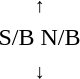<table style="text-align:center;">
<tr>
<td><small>  ↑ </small></td>
</tr>
<tr>
<td><span>S/B</span>   <span>N/B</span></td>
</tr>
<tr>
<td><small> ↓  </small></td>
</tr>
</table>
